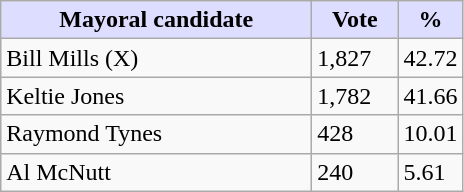<table class="wikitable">
<tr>
<th style="background:#ddf; width:200px;">Mayoral candidate</th>
<th style="background:#ddf; width:50px;">Vote</th>
<th style="background:#ddf; width:30px;">%</th>
</tr>
<tr>
<td>Bill Mills (X)</td>
<td>1,827</td>
<td>42.72</td>
</tr>
<tr>
<td>Keltie Jones</td>
<td>1,782</td>
<td>41.66</td>
</tr>
<tr>
<td>Raymond Tynes</td>
<td>428</td>
<td>10.01</td>
</tr>
<tr>
<td>Al McNutt</td>
<td>240</td>
<td>5.61</td>
</tr>
</table>
